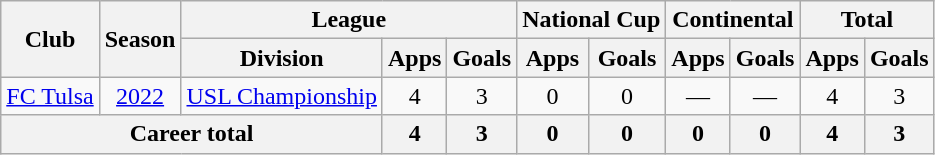<table class=wikitable style=text-align:center>
<tr>
<th rowspan=2>Club</th>
<th rowspan=2>Season</th>
<th colspan=3>League</th>
<th colspan=2>National Cup</th>
<th colspan=2>Continental</th>
<th colspan=2>Total</th>
</tr>
<tr>
<th>Division</th>
<th>Apps</th>
<th>Goals</th>
<th>Apps</th>
<th>Goals</th>
<th>Apps</th>
<th>Goals</th>
<th>Apps</th>
<th>Goals</th>
</tr>
<tr>
<td rowspan=1><a href='#'>FC Tulsa</a></td>
<td><a href='#'>2022</a></td>
<td><a href='#'>USL Championship</a></td>
<td>4</td>
<td>3</td>
<td>0</td>
<td>0</td>
<td>—</td>
<td>—</td>
<td>4</td>
<td>3</td>
</tr>
<tr>
<th colspan=3>Career total</th>
<th>4</th>
<th>3</th>
<th>0</th>
<th>0</th>
<th>0</th>
<th>0</th>
<th>4</th>
<th>3</th>
</tr>
</table>
